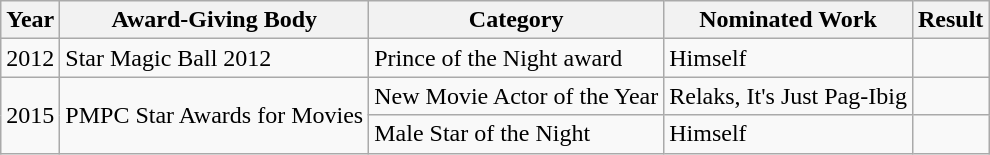<table class="wikitable">
<tr>
<th>Year</th>
<th>Award-Giving Body</th>
<th>Category</th>
<th>Nominated Work</th>
<th>Result</th>
</tr>
<tr>
<td>2012</td>
<td>Star Magic Ball 2012</td>
<td>Prince of the Night award</td>
<td>Himself</td>
<td></td>
</tr>
<tr>
<td rowspan=2>2015</td>
<td rowspan=2>PMPC Star Awards for Movies</td>
<td>New Movie Actor of the Year</td>
<td>Relaks, It's Just Pag-Ibig</td>
<td></td>
</tr>
<tr>
<td>Male Star of the Night</td>
<td>Himself</td>
<td></td>
</tr>
</table>
